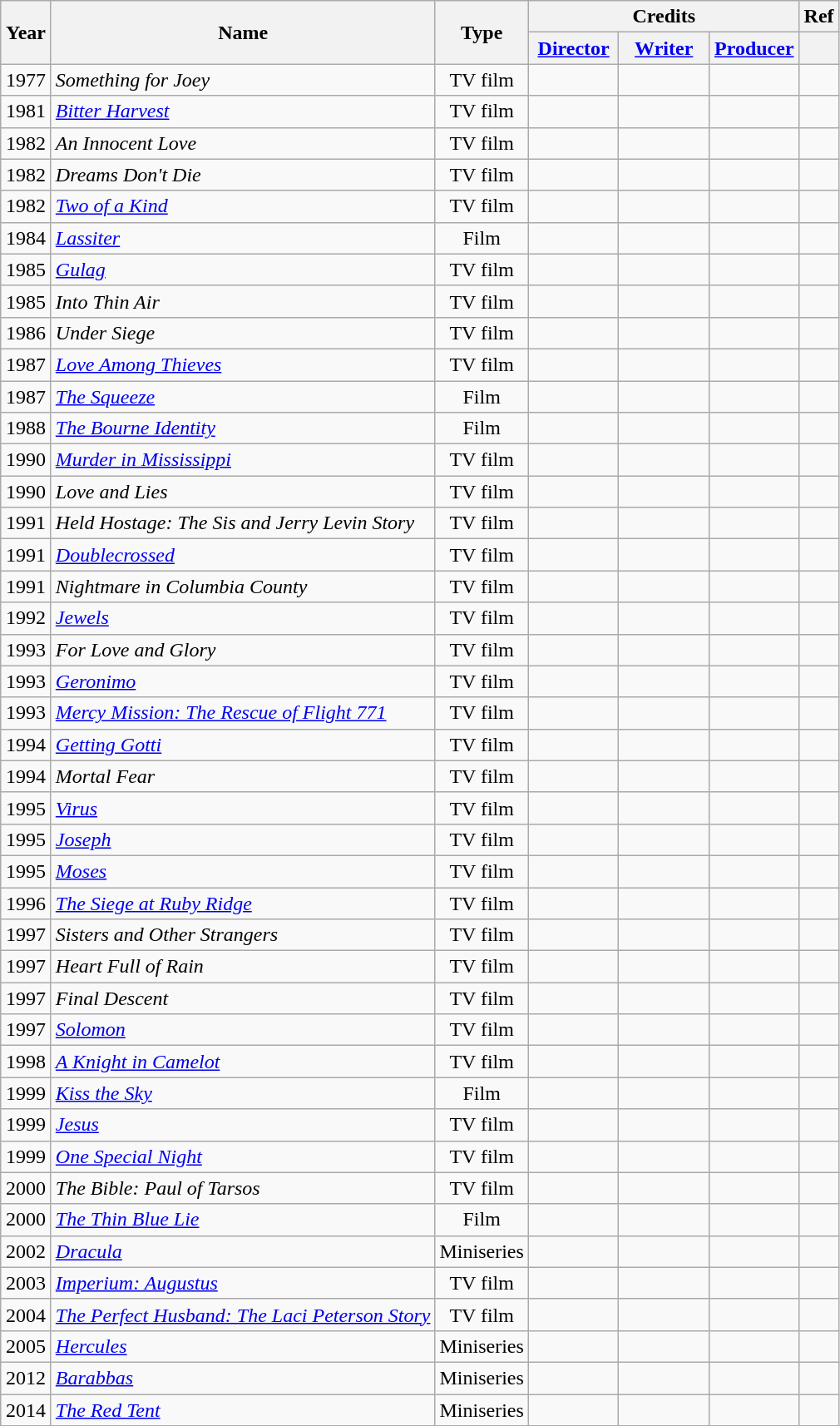<table class="wikitable" style="text-align:center;">
<tr>
<th rowspan="2" width="33">Year</th>
<th rowspan="2">Name</th>
<th rowspan="2">Type</th>
<th colspan="3">Credits</th>
<th>Ref</th>
</tr>
<tr>
<th width=65><a href='#'>Director</a></th>
<th width=65><a href='#'>Writer</a></th>
<th width=65><a href='#'>Producer</a></th>
<th></th>
</tr>
<tr>
<td>1977</td>
<td style="text-align:left;"><em>Something for Joey</em></td>
<td>TV film</td>
<td></td>
<td></td>
<td></td>
<td></td>
</tr>
<tr>
<td>1981</td>
<td style="text-align:left;"><em><a href='#'>Bitter Harvest</a></em></td>
<td>TV film</td>
<td></td>
<td></td>
<td></td>
<td></td>
</tr>
<tr>
<td>1982</td>
<td style="text-align:left;"><em>An Innocent Love</em></td>
<td>TV film</td>
<td></td>
<td></td>
<td></td>
<td></td>
</tr>
<tr>
<td>1982</td>
<td style="text-align:left;"><em>Dreams Don't Die</em></td>
<td>TV film</td>
<td></td>
<td></td>
<td></td>
<td></td>
</tr>
<tr>
<td>1982</td>
<td style="text-align:left;"><em><a href='#'>Two of a Kind</a></em></td>
<td>TV film</td>
<td></td>
<td></td>
<td></td>
<td></td>
</tr>
<tr>
<td>1984</td>
<td style="text-align:left;"><em><a href='#'>Lassiter</a></em></td>
<td>Film</td>
<td></td>
<td></td>
<td></td>
<td></td>
</tr>
<tr>
<td>1985</td>
<td style="text-align:left;"><em><a href='#'>Gulag</a></em></td>
<td>TV film</td>
<td></td>
<td></td>
<td></td>
<td></td>
</tr>
<tr>
<td>1985</td>
<td style="text-align:left;"><em>Into Thin Air</em></td>
<td>TV film</td>
<td></td>
<td></td>
<td></td>
<td></td>
</tr>
<tr>
<td>1986</td>
<td style="text-align:left;"><em>Under Siege</em></td>
<td>TV film</td>
<td></td>
<td></td>
<td></td>
<td></td>
</tr>
<tr>
<td>1987</td>
<td style="text-align:left;"><em><a href='#'>Love Among Thieves</a></em></td>
<td>TV film</td>
<td></td>
<td></td>
<td></td>
<td></td>
</tr>
<tr>
<td>1987</td>
<td style="text-align:left;"><em><a href='#'>The Squeeze</a></em></td>
<td>Film</td>
<td></td>
<td></td>
<td></td>
<td></td>
</tr>
<tr>
<td>1988</td>
<td style="text-align:left;"><em><a href='#'>The Bourne Identity</a></em></td>
<td>Film</td>
<td></td>
<td></td>
<td></td>
<td></td>
</tr>
<tr>
<td>1990</td>
<td style="text-align:left;"><em><a href='#'>Murder in Mississippi</a></em></td>
<td>TV film</td>
<td></td>
<td></td>
<td></td>
<td></td>
</tr>
<tr>
<td>1990</td>
<td style="text-align:left;"><em>Love and Lies</em></td>
<td>TV film</td>
<td></td>
<td></td>
<td></td>
<td></td>
</tr>
<tr>
<td>1991</td>
<td style="text-align:left;"><em>Held Hostage: The Sis and Jerry Levin Story</em></td>
<td>TV film</td>
<td></td>
<td></td>
<td></td>
<td></td>
</tr>
<tr>
<td>1991</td>
<td style="text-align:left;"><em><a href='#'>Doublecrossed</a></em></td>
<td>TV film</td>
<td></td>
<td></td>
<td></td>
<td></td>
</tr>
<tr>
<td>1991</td>
<td style="text-align:left;"><em>Nightmare in Columbia County</em></td>
<td>TV film</td>
<td></td>
<td></td>
<td></td>
<td></td>
</tr>
<tr>
<td>1992</td>
<td style="text-align:left;"><em><a href='#'>Jewels</a></em></td>
<td>TV film</td>
<td></td>
<td></td>
<td></td>
<td></td>
</tr>
<tr>
<td>1993</td>
<td style="text-align:left;"><em>For Love and Glory</em></td>
<td>TV film</td>
<td></td>
<td></td>
<td></td>
<td></td>
</tr>
<tr>
<td>1993</td>
<td style="text-align:left;"><em><a href='#'>Geronimo</a></em></td>
<td>TV film</td>
<td></td>
<td></td>
<td></td>
<td></td>
</tr>
<tr>
<td>1993</td>
<td style="text-align:left;"><em><a href='#'>Mercy Mission: The Rescue of Flight 771</a></em></td>
<td>TV film</td>
<td></td>
<td></td>
<td></td>
<td></td>
</tr>
<tr>
<td>1994</td>
<td style="text-align:left;"><em><a href='#'>Getting Gotti</a></em></td>
<td>TV film</td>
<td></td>
<td></td>
<td></td>
<td></td>
</tr>
<tr>
<td>1994</td>
<td style="text-align:left;"><em>Mortal Fear</em></td>
<td>TV film</td>
<td></td>
<td></td>
<td></td>
<td></td>
</tr>
<tr>
<td>1995</td>
<td style="text-align:left;"><em><a href='#'>Virus</a></em></td>
<td>TV film</td>
<td></td>
<td></td>
<td></td>
<td></td>
</tr>
<tr>
<td>1995</td>
<td style="text-align:left;"><em><a href='#'>Joseph</a> </em></td>
<td>TV film</td>
<td></td>
<td></td>
<td></td>
<td></td>
</tr>
<tr>
<td>1995</td>
<td style="text-align:left;"><em><a href='#'>Moses</a></em></td>
<td>TV film</td>
<td></td>
<td></td>
<td></td>
<td></td>
</tr>
<tr>
<td>1996</td>
<td style="text-align:left;"><em><a href='#'>The Siege at Ruby Ridge</a></em></td>
<td>TV film</td>
<td></td>
<td></td>
<td></td>
<td></td>
</tr>
<tr>
<td>1997</td>
<td style="text-align:left;"><em>Sisters and Other Strangers</em></td>
<td>TV film</td>
<td></td>
<td></td>
<td></td>
<td></td>
</tr>
<tr>
<td>1997</td>
<td style="text-align:left;"><em>Heart Full of Rain</em></td>
<td>TV film</td>
<td></td>
<td></td>
<td></td>
<td></td>
</tr>
<tr>
<td>1997</td>
<td style="text-align:left;"><em>Final Descent</em></td>
<td>TV film</td>
<td></td>
<td></td>
<td></td>
<td></td>
</tr>
<tr>
<td>1997</td>
<td style="text-align:left;"><em><a href='#'>Solomon</a></em></td>
<td>TV film</td>
<td></td>
<td></td>
<td></td>
<td></td>
</tr>
<tr>
<td>1998</td>
<td style="text-align:left;"><em><a href='#'>A Knight in Camelot</a></em></td>
<td>TV film</td>
<td></td>
<td></td>
<td></td>
<td></td>
</tr>
<tr>
<td>1999</td>
<td style="text-align:left;"><em><a href='#'>Kiss the Sky</a></em></td>
<td>Film</td>
<td></td>
<td></td>
<td></td>
<td></td>
</tr>
<tr>
<td>1999</td>
<td style="text-align:left;"><em><a href='#'>Jesus</a></em></td>
<td>TV film</td>
<td></td>
<td></td>
<td></td>
<td></td>
</tr>
<tr>
<td>1999</td>
<td style="text-align:left;"><em><a href='#'>One Special Night</a> </em></td>
<td>TV film</td>
<td></td>
<td></td>
<td></td>
<td></td>
</tr>
<tr>
<td>2000</td>
<td style="text-align:left;"><em>The Bible: Paul of Tarsos</em></td>
<td>TV film</td>
<td></td>
<td></td>
<td></td>
<td></td>
</tr>
<tr>
<td>2000</td>
<td style="text-align:left;"><em><a href='#'>The Thin Blue Lie</a></em></td>
<td>Film</td>
<td></td>
<td></td>
<td></td>
<td></td>
</tr>
<tr>
<td>2002</td>
<td style="text-align:left;"><em><a href='#'>Dracula</a></em></td>
<td>Miniseries</td>
<td></td>
<td></td>
<td></td>
<td></td>
</tr>
<tr>
<td>2003</td>
<td style="text-align:left;"><em><a href='#'>Imperium: Augustus</a> </em></td>
<td>TV film</td>
<td></td>
<td></td>
<td></td>
<td></td>
</tr>
<tr>
<td>2004</td>
<td style="text-align:left;"><em><a href='#'>The Perfect Husband: The Laci Peterson Story</a> </em></td>
<td>TV film</td>
<td></td>
<td></td>
<td></td>
<td></td>
</tr>
<tr>
<td>2005</td>
<td style="text-align:left;"><em><a href='#'>Hercules</a> </em></td>
<td>Miniseries</td>
<td></td>
<td></td>
<td></td>
<td></td>
</tr>
<tr>
<td>2012</td>
<td style="text-align:left;"><em><a href='#'>Barabbas</a> </em></td>
<td>Miniseries</td>
<td></td>
<td></td>
<td></td>
<td></td>
</tr>
<tr>
<td>2014</td>
<td style="text-align:left;"><em><a href='#'>The Red Tent</a> </em></td>
<td>Miniseries</td>
<td></td>
<td></td>
<td></td>
<td></td>
</tr>
</table>
